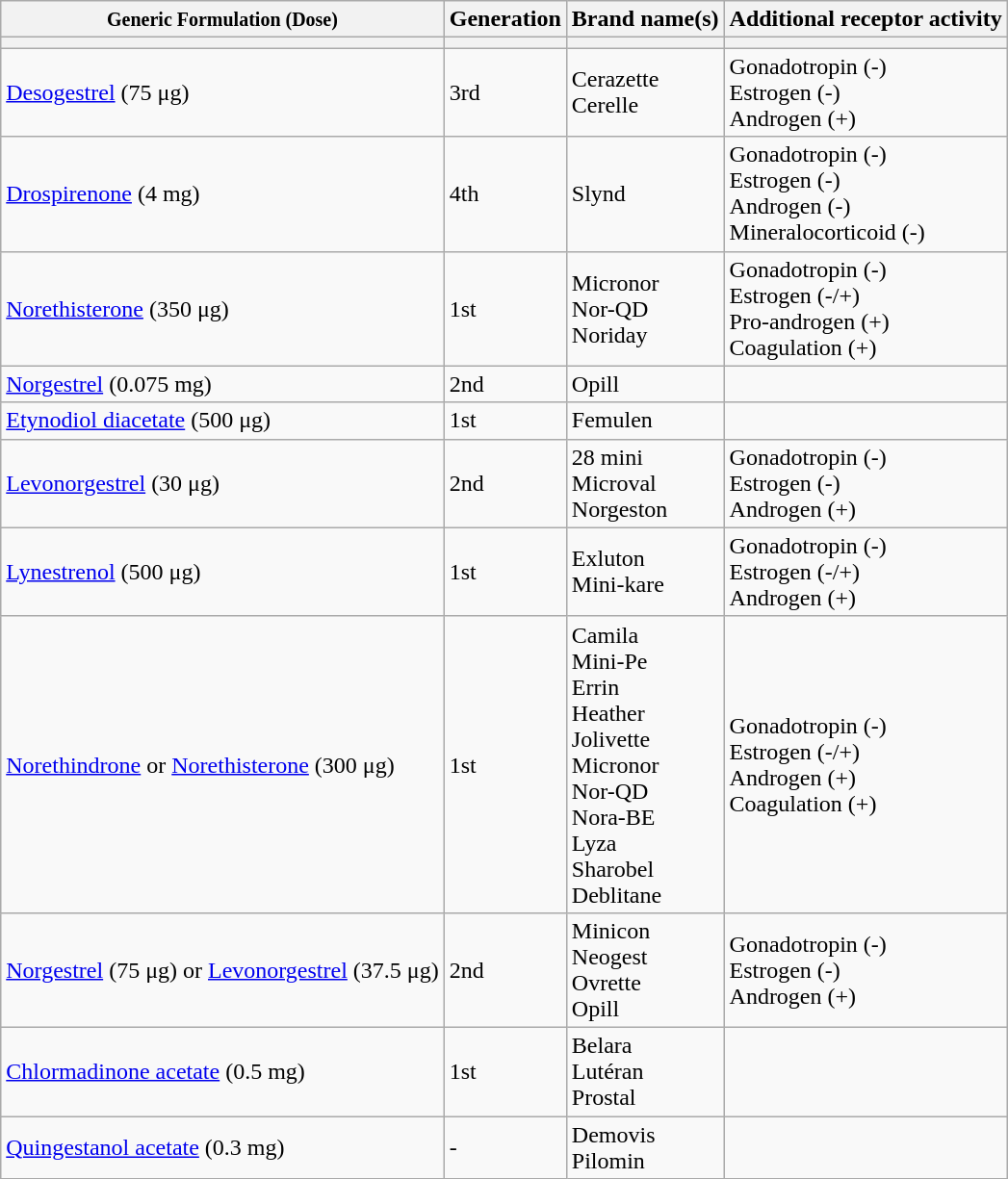<table class="wikitable sortable">
<tr>
<th><small>Generic Formulation (Dose)</small></th>
<th>Generation</th>
<th>Brand name(s)</th>
<th>Additional receptor activity</th>
</tr>
<tr>
<th></th>
<th></th>
<th></th>
<th></th>
</tr>
<tr>
<td><a href='#'>Desogestrel</a> (75 μg)</td>
<td>3rd</td>
<td>Cerazette<br>Cerelle</td>
<td>Gonadotropin (-)<br>Estrogen (-)<br>Androgen (+)</td>
</tr>
<tr>
<td><a href='#'>Drospirenone</a> (4 mg)</td>
<td>4th</td>
<td>Slynd</td>
<td>Gonadotropin (-)<br>Estrogen (-)<br>Androgen (-)<br>Mineralocorticoid (-)</td>
</tr>
<tr>
<td><a href='#'>Norethisterone</a> (350 μg)</td>
<td>1st</td>
<td>Micronor<br>Nor-QD<br>Noriday</td>
<td>Gonadotropin (-)<br>Estrogen (-/+)<br>Pro-androgen (+)<br>Coagulation (+)</td>
</tr>
<tr>
<td><a href='#'>Norgestrel</a> (0.075 mg)</td>
<td>2nd</td>
<td>Opill</td>
<td></td>
</tr>
<tr>
<td><a href='#'>Etynodiol diacetate</a> (500 μg)</td>
<td>1st</td>
<td>Femulen</td>
<td></td>
</tr>
<tr>
<td><a href='#'>Levonorgestrel</a> (30 μg)</td>
<td>2nd</td>
<td>28 mini<br>Microval<br>Norgeston</td>
<td>Gonadotropin (-)<br>Estrogen (-)<br>Androgen (+)</td>
</tr>
<tr>
<td><a href='#'>Lynestrenol</a> (500 μg)</td>
<td>1st</td>
<td>Exluton<br>Mini-kare</td>
<td>Gonadotropin (-)<br>Estrogen (-/+)<br>Androgen (+)</td>
</tr>
<tr>
<td><a href='#'>Norethindrone</a> or <a href='#'>Norethisterone</a> (300 μg)</td>
<td>1st</td>
<td>Camila<br>Mini-Pe<br>Errin<br>Heather<br>Jolivette<br>Micronor<br>Nor-QD<br>Nora-BE<br>Lyza<br>Sharobel<br>Deblitane</td>
<td>Gonadotropin (-)<br>Estrogen (-/+)<br>Androgen (+)<br>Coagulation (+)</td>
</tr>
<tr>
<td><a href='#'>Norgestrel</a> (75 μg) or <a href='#'>Levonorgestrel</a> (37.5 μg)</td>
<td>2nd</td>
<td>Minicon<br>Neogest<br>Ovrette<br>Opill</td>
<td>Gonadotropin (-)<br>Estrogen (-)<br>Androgen (+)</td>
</tr>
<tr>
<td><a href='#'>Chlormadinone acetate</a> (0.5 mg)</td>
<td>1st</td>
<td>Belara<br>Lutéran<br>Prostal</td>
<td></td>
</tr>
<tr>
<td><a href='#'>Quingestanol acetate</a> (0.3 mg)</td>
<td>-</td>
<td>Demovis<br>Pilomin</td>
<td></td>
</tr>
</table>
